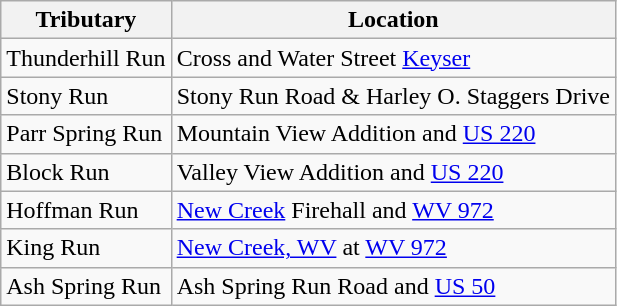<table class = "wikitable">
<tr>
<th>Tributary</th>
<th>Location</th>
</tr>
<tr>
<td align="left">Thunderhill Run</td>
<td align="left">Cross and Water Street <a href='#'>Keyser</a></td>
</tr>
<tr>
<td align="left">Stony Run</td>
<td align="left">Stony Run Road & Harley O. Staggers Drive</td>
</tr>
<tr>
<td align="left">Parr Spring Run</td>
<td align="left">Mountain View Addition and <a href='#'>US 220</a></td>
</tr>
<tr>
<td align="left">Block Run</td>
<td align="left">Valley View Addition and <a href='#'>US 220</a></td>
</tr>
<tr>
<td align="left">Hoffman Run</td>
<td align="left"><a href='#'>New Creek</a> Firehall and <a href='#'>WV 972</a></td>
</tr>
<tr>
<td align="left">King Run</td>
<td align="left"><a href='#'>New Creek, WV</a> at <a href='#'>WV 972</a></td>
</tr>
<tr>
<td align="left">Ash Spring Run</td>
<td align="left">Ash Spring Run Road and <a href='#'>US 50</a></td>
</tr>
</table>
